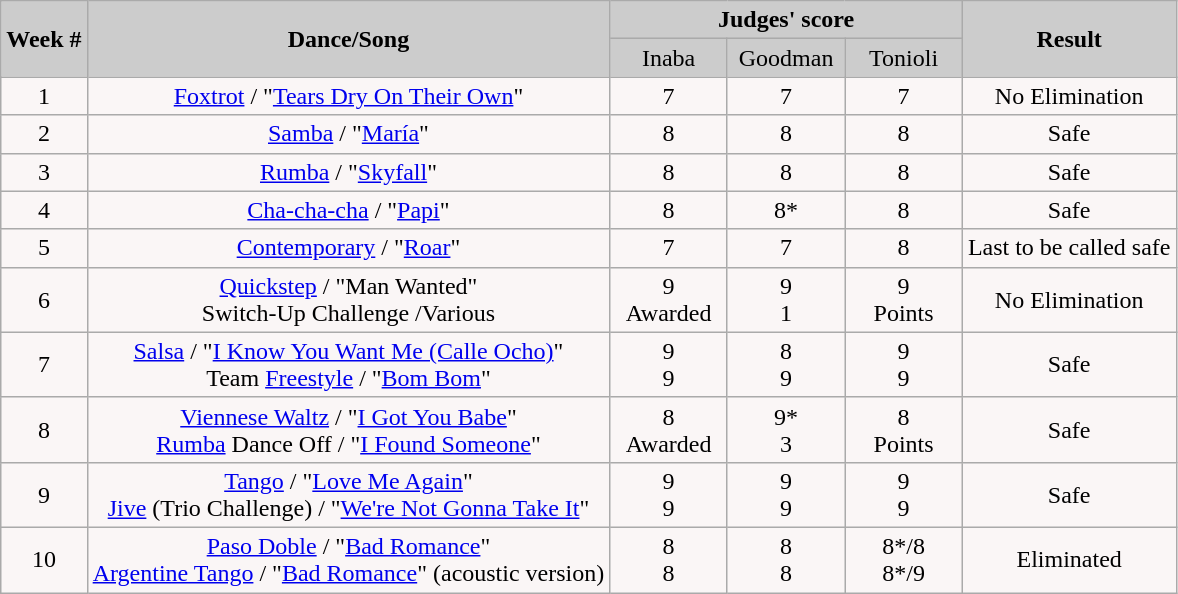<table class="wikitable" style="float:left;">
<tr style="text-align:Center; background:#ccc;">
<td rowspan="2"><strong>Week #</strong></td>
<td rowspan="2"><strong>Dance/Song</strong></td>
<td colspan="3"><strong>Judges' score</strong></td>
<td rowspan="2"><strong>Result</strong></td>
</tr>
<tr style="text-align:center; background:#ccc;">
<td style="width:10%; ">Inaba</td>
<td style="width:10%; ">Goodman</td>
<td style="width:10%; ">Tonioli</td>
</tr>
<tr>
<td style="text-align:center; background:#faf6f6;">1</td>
<td style="text-align:center; background:#faf6f6;"><a href='#'>Foxtrot</a> / "<a href='#'>Tears Dry On Their Own</a>"</td>
<td style="text-align:center; background:#faf6f6;">7</td>
<td style="text-align:center; background:#faf6f6;">7</td>
<td style="text-align:center; background:#faf6f6;">7</td>
<td style="text-align:center; background:#faf6f6;">No Elimination</td>
</tr>
<tr>
<td style="text-align:center; background:#faf6f6;">2</td>
<td style="text-align:center; background:#faf6f6;"><a href='#'>Samba</a> / "<a href='#'>María</a>"</td>
<td style="text-align:center; background:#faf6f6;">8</td>
<td style="text-align:center; background:#faf6f6;">8</td>
<td style="text-align:center; background:#faf6f6;">8</td>
<td style="text-align:center; background:#faf6f6;">Safe</td>
</tr>
<tr>
<td style="text-align:center; background:#faf6f6;">3</td>
<td style="text-align:center; background:#faf6f6;"><a href='#'>Rumba</a> / "<a href='#'>Skyfall</a>"</td>
<td style="text-align:center; background:#faf6f6;">8</td>
<td style="text-align:center; background:#faf6f6;">8</td>
<td style="text-align:center; background:#faf6f6;">8</td>
<td style="text-align:center; background:#faf6f6;">Safe</td>
</tr>
<tr>
<td style="text-align:center; background:#faf6f6;">4</td>
<td style="text-align:center; background:#faf6f6;"><a href='#'>Cha-cha-cha</a> / "<a href='#'>Papi</a>"</td>
<td style="text-align:center; background:#faf6f6;">8</td>
<td style="text-align:center; background:#faf6f6;">8*</td>
<td style="text-align:center; background:#faf6f6;">8</td>
<td style="text-align:center; background:#faf6f6;">Safe</td>
</tr>
<tr>
<td style="text-align:center; background:#faf6f6;">5</td>
<td style="text-align:center; background:#faf6f6;"><a href='#'>Contemporary</a> / "<a href='#'>Roar</a>"</td>
<td style="text-align:center; background:#faf6f6;">7</td>
<td style="text-align:center; background:#faf6f6;">7</td>
<td style="text-align:center; background:#faf6f6;">8</td>
<td style="text-align:center; background:#faf6f6;">Last to be called safe</td>
</tr>
<tr>
<td style="text-align:center; background:#faf6f6;">6</td>
<td style="text-align:center; background:#faf6f6;"><a href='#'>Quickstep</a> / "Man Wanted"<br>Switch-Up Challenge /Various</td>
<td style="text-align:center; background:#faf6f6;">9<br>Awarded</td>
<td style="text-align:center; background:#faf6f6;">9<br>1</td>
<td style="text-align:center; background:#faf6f6;">9<br>Points</td>
<td style="text-align:center; background:#faf6f6;">No Elimination</td>
</tr>
<tr>
<td style="text-align:center; background:#faf6f6;">7</td>
<td style="text-align:center; background:#faf6f6;"><a href='#'>Salsa</a> / "<a href='#'>I Know You Want Me (Calle Ocho)</a>"<br>Team <a href='#'>Freestyle</a> / "<a href='#'>Bom Bom</a>"</td>
<td style="text-align:center; background:#faf6f6;">9<br>9</td>
<td style="text-align:center; background:#faf6f6;">8<br>9</td>
<td style="text-align:center; background:#faf6f6;">9<br>9</td>
<td style="text-align:center; background:#faf6f6;">Safe</td>
</tr>
<tr>
<td style="text-align:center; background:#faf6f6;">8</td>
<td style="text-align:center; background:#faf6f6;"><a href='#'>Viennese Waltz</a> / "<a href='#'>I Got You Babe</a>"<br><a href='#'>Rumba</a> Dance Off / "<a href='#'>I Found Someone</a>"</td>
<td style="text-align:center; background:#faf6f6;">8<br>Awarded</td>
<td style="text-align:center; background:#faf6f6;">9*<br>3</td>
<td style="text-align:center; background:#faf6f6;">8<br>Points</td>
<td style="text-align:center; background:#faf6f6;">Safe</td>
</tr>
<tr>
<td style="text-align:center; background:#faf6f6;">9</td>
<td style="text-align:center; background:#faf6f6;"><a href='#'>Tango</a> / "<a href='#'>Love Me Again</a>"<br><a href='#'>Jive</a> (Trio Challenge) / "<a href='#'>We're Not Gonna Take It</a>"</td>
<td style="text-align:center; background:#faf6f6;">9<br>9</td>
<td style="text-align:center; background:#faf6f6;">9<br>9</td>
<td style="text-align:center; background:#faf6f6;">9<br>9</td>
<td style="text-align:center; background:#faf6f6;">Safe</td>
</tr>
<tr>
<td style="text-align:center; background:#faf6f6;">10</td>
<td style="text-align:center; background:#faf6f6;"><a href='#'>Paso Doble</a> / "<a href='#'>Bad Romance</a>"<br><a href='#'>Argentine Tango</a> / "<a href='#'>Bad Romance</a>" (acoustic version)</td>
<td style="text-align:center; background:#faf6f6;">8<br>8</td>
<td style="text-align:center; background:#faf6f6;">8<br>8</td>
<td style="text-align:center; background:#faf6f6;">8*/8<br>8*/9</td>
<td style="text-align:center; background:#faf6f6;">Eliminated</td>
</tr>
</table>
